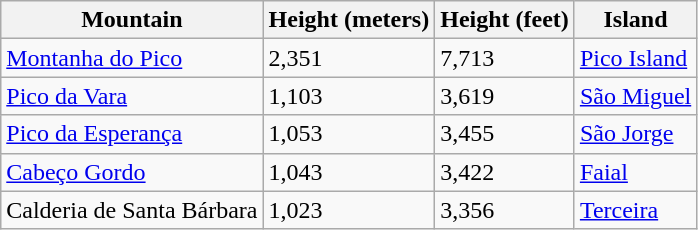<table class="wikitable">
<tr>
<th>Mountain</th>
<th>Height (meters)</th>
<th>Height (feet)</th>
<th>Island</th>
</tr>
<tr>
<td><a href='#'>Montanha do Pico</a></td>
<td>2,351</td>
<td>7,713</td>
<td><a href='#'>Pico Island</a></td>
</tr>
<tr>
<td><a href='#'>Pico da Vara</a></td>
<td>1,103</td>
<td>3,619</td>
<td><a href='#'>São Miguel</a></td>
</tr>
<tr>
<td><a href='#'>Pico da Esperança</a></td>
<td>1,053</td>
<td>3,455</td>
<td><a href='#'>São Jorge</a></td>
</tr>
<tr>
<td><a href='#'>Cabeço Gordo</a></td>
<td>1,043</td>
<td>3,422</td>
<td><a href='#'>Faial</a></td>
</tr>
<tr>
<td>Calderia de Santa Bárbara</td>
<td>1,023</td>
<td>3,356</td>
<td><a href='#'>Terceira</a></td>
</tr>
</table>
